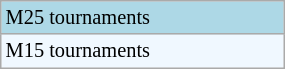<table class="wikitable" style="font-size:85%; width:15%;">
<tr style="background:lightblue;">
<td>M25 tournaments</td>
</tr>
<tr style="background:#f0f8ff;">
<td>M15 tournaments</td>
</tr>
</table>
